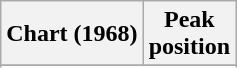<table class="wikitable sortable plainrowheaders" style="text-align:center">
<tr>
<th scope="col">Chart (1968)</th>
<th scope="col">Peak<br> position</th>
</tr>
<tr>
</tr>
<tr>
</tr>
<tr>
</tr>
</table>
